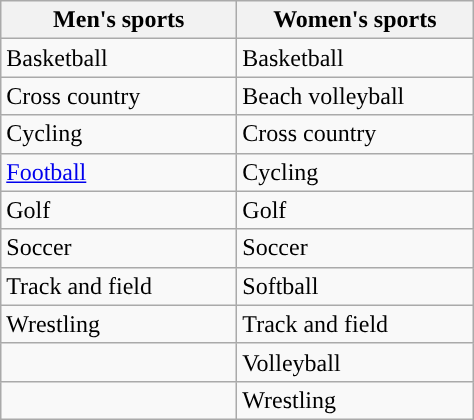<table class="wikitable"; style= "text-align: ">
<tr>
<th width=150px>Men's sports</th>
<th width=150px>Women's sports</th>
</tr>
<tr>
<td>Basketball</td>
<td>Basketball</td>
</tr>
<tr>
<td>Cross country</td>
<td>Beach volleyball</td>
</tr>
<tr>
<td>Cycling</td>
<td>Cross country</td>
</tr>
<tr>
<td><a href='#'>Football</a></td>
<td>Cycling</td>
</tr>
<tr>
<td>Golf</td>
<td>Golf</td>
</tr>
<tr>
<td>Soccer</td>
<td>Soccer</td>
</tr>
<tr>
<td>Track and field</td>
<td>Softball</td>
</tr>
<tr>
<td>Wrestling</td>
<td>Track and field</td>
</tr>
<tr>
<td></td>
<td>Volleyball</td>
</tr>
<tr>
<td></td>
<td>Wrestling</td>
</tr>
</table>
